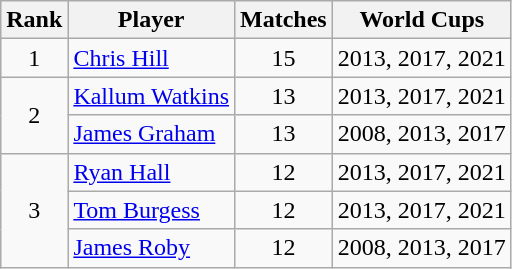<table class="wikitable sortable">
<tr>
<th>Rank</th>
<th>Player</th>
<th>Matches</th>
<th>World Cups</th>
</tr>
<tr>
<td align=center>1</td>
<td><a href='#'>Chris Hill</a></td>
<td align=center>15</td>
<td>2013, 2017, 2021</td>
</tr>
<tr>
<td rowspan=2 align=center>2</td>
<td><a href='#'>Kallum Watkins</a></td>
<td align=center>13</td>
<td>2013, 2017, 2021</td>
</tr>
<tr>
<td><a href='#'>James Graham</a></td>
<td align=center>13</td>
<td>2008, 2013, 2017</td>
</tr>
<tr>
<td rowspan=3 align=center>3</td>
<td><a href='#'>Ryan Hall</a></td>
<td align=center>12</td>
<td>2013, 2017, 2021</td>
</tr>
<tr>
<td><a href='#'>Tom Burgess</a></td>
<td align=center>12</td>
<td>2013, 2017, 2021</td>
</tr>
<tr>
<td><a href='#'>James Roby</a></td>
<td align=center>12</td>
<td>2008, 2013, 2017</td>
</tr>
</table>
